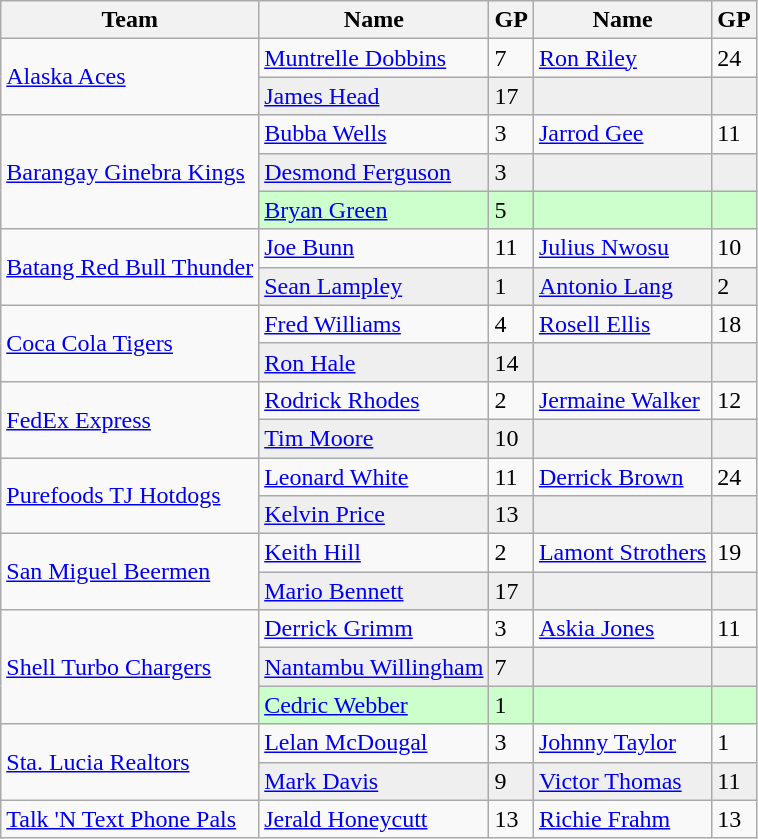<table class="wikitable">
<tr>
<th>Team</th>
<th>Name</th>
<th>GP</th>
<th>Name</th>
<th>GP</th>
</tr>
<tr>
<td rowspan=2><a href='#'>Alaska Aces</a></td>
<td><a href='#'>Muntrelle Dobbins</a></td>
<td>7</td>
<td><a href='#'>Ron Riley</a></td>
<td>24</td>
</tr>
<tr bgcolor=#efefef>
<td><a href='#'>James Head</a></td>
<td>17</td>
<td></td>
<td></td>
</tr>
<tr>
<td rowspan=3><a href='#'>Barangay Ginebra Kings</a></td>
<td><a href='#'>Bubba Wells</a></td>
<td>3</td>
<td><a href='#'>Jarrod Gee</a></td>
<td>11</td>
</tr>
<tr bgcolor=#efefef>
<td><a href='#'>Desmond Ferguson</a></td>
<td>3</td>
<td></td>
<td></td>
</tr>
<tr bgcolor=#ccffcc>
<td><a href='#'>Bryan Green</a></td>
<td>5</td>
<td></td>
<td></td>
</tr>
<tr>
<td rowspan=2><a href='#'>Batang Red Bull Thunder</a></td>
<td><a href='#'>Joe Bunn</a></td>
<td>11</td>
<td><a href='#'>Julius Nwosu</a></td>
<td>10</td>
</tr>
<tr bgcolor=#efefef>
<td><a href='#'>Sean Lampley</a></td>
<td>1</td>
<td><a href='#'>Antonio Lang</a></td>
<td>2</td>
</tr>
<tr>
<td rowspan=2><a href='#'>Coca Cola Tigers</a></td>
<td><a href='#'>Fred Williams</a></td>
<td>4</td>
<td><a href='#'>Rosell Ellis</a></td>
<td>18</td>
</tr>
<tr bgcolor=#efefef>
<td><a href='#'>Ron Hale</a></td>
<td>14</td>
<td></td>
<td></td>
</tr>
<tr>
<td rowspan=2><a href='#'>FedEx Express</a></td>
<td><a href='#'>Rodrick Rhodes</a></td>
<td>2</td>
<td><a href='#'>Jermaine Walker</a></td>
<td>12</td>
</tr>
<tr bgcolor=#efefef>
<td><a href='#'>Tim Moore</a></td>
<td>10</td>
<td></td>
<td></td>
</tr>
<tr>
<td rowspan=2><a href='#'>Purefoods TJ Hotdogs</a></td>
<td><a href='#'>Leonard White</a></td>
<td>11</td>
<td><a href='#'>Derrick Brown</a></td>
<td>24</td>
</tr>
<tr bgcolor=#efefef>
<td><a href='#'>Kelvin Price</a></td>
<td>13</td>
<td></td>
<td></td>
</tr>
<tr>
<td rowspan=2><a href='#'>San Miguel Beermen</a></td>
<td><a href='#'>Keith Hill</a></td>
<td>2</td>
<td><a href='#'>Lamont Strothers</a></td>
<td>19</td>
</tr>
<tr bgcolor=#efefef>
<td><a href='#'>Mario Bennett</a></td>
<td>17</td>
<td></td>
<td></td>
</tr>
<tr>
<td rowspan=3><a href='#'>Shell Turbo Chargers</a></td>
<td><a href='#'>Derrick Grimm</a></td>
<td>3</td>
<td><a href='#'>Askia Jones</a></td>
<td>11</td>
</tr>
<tr bgcolor=#efefef>
<td><a href='#'>Nantambu Willingham</a></td>
<td>7</td>
<td></td>
<td></td>
</tr>
<tr bgcolor=#ccffcc>
<td><a href='#'>Cedric Webber</a></td>
<td>1</td>
<td></td>
<td></td>
</tr>
<tr>
<td rowspan=2><a href='#'>Sta. Lucia Realtors</a></td>
<td><a href='#'>Lelan McDougal</a></td>
<td>3</td>
<td><a href='#'>Johnny Taylor</a></td>
<td>1</td>
</tr>
<tr bgcolor=#efefef>
<td><a href='#'>Mark Davis</a></td>
<td>9</td>
<td><a href='#'>Victor Thomas</a></td>
<td>11</td>
</tr>
<tr>
<td><a href='#'>Talk 'N Text Phone Pals</a></td>
<td><a href='#'>Jerald Honeycutt</a></td>
<td>13</td>
<td><a href='#'>Richie Frahm</a></td>
<td>13</td>
</tr>
</table>
